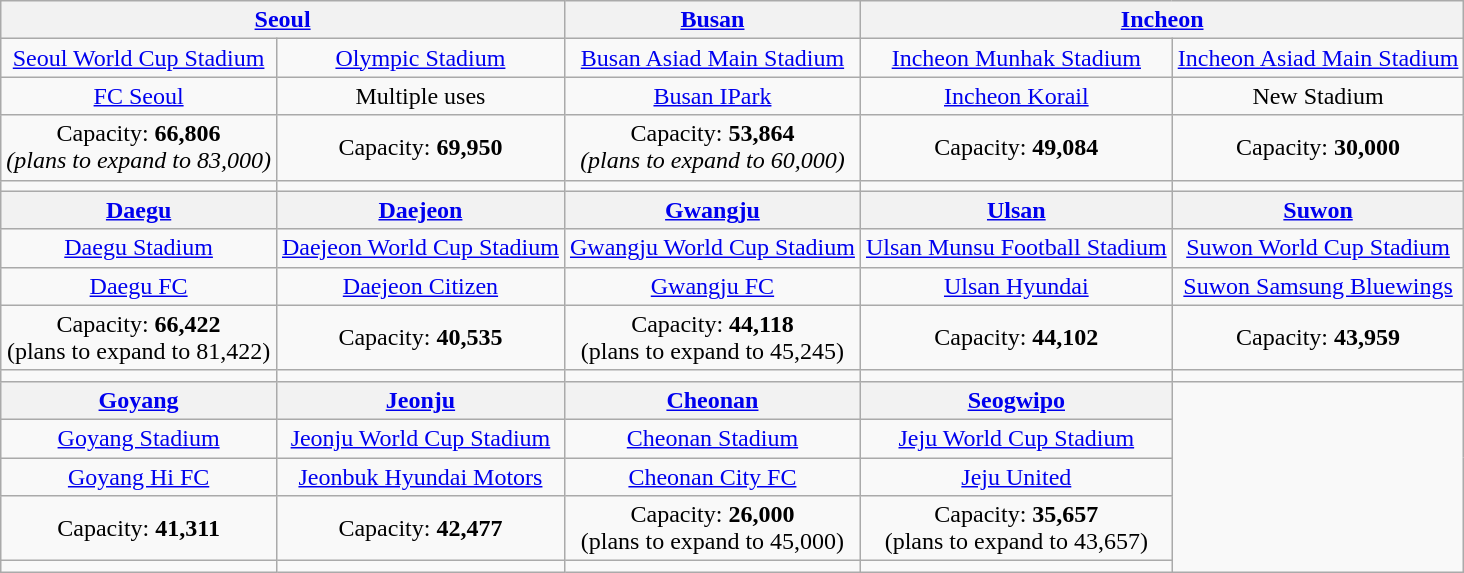<table class="wikitable" style="text-align:center">
<tr>
<th colspan=2><a href='#'>Seoul</a></th>
<th><a href='#'>Busan</a></th>
<th colspan=2><a href='#'>Incheon</a></th>
</tr>
<tr>
<td><a href='#'>Seoul World Cup Stadium</a></td>
<td><a href='#'>Olympic Stadium</a></td>
<td><a href='#'>Busan Asiad Main Stadium</a></td>
<td><a href='#'>Incheon Munhak Stadium</a></td>
<td><a href='#'>Incheon Asiad Main Stadium</a></td>
</tr>
<tr>
<td><a href='#'>FC Seoul</a></td>
<td>Multiple uses</td>
<td><a href='#'>Busan IPark</a></td>
<td><a href='#'>Incheon Korail</a></td>
<td><span>New Stadium</span></td>
</tr>
<tr>
<td>Capacity: <strong>66,806</strong> <br><em>(plans to expand to 83,000)</em></td>
<td>Capacity: <strong>69,950</strong></td>
<td>Capacity: <strong>53,864</strong> <br><em>(plans to expand to 60,000)</em></td>
<td>Capacity: <strong>49,084</strong></td>
<td>Capacity: <strong>30,000</strong> <br><em></td>
</tr>
<tr>
<td></td>
<td></td>
<td></td>
<td></td>
<td></td>
</tr>
<tr>
<th><a href='#'>Daegu</a></th>
<th><a href='#'>Daejeon</a></th>
<th><a href='#'>Gwangju</a></th>
<th><a href='#'>Ulsan</a></th>
<th><a href='#'>Suwon</a></th>
</tr>
<tr>
<td><a href='#'>Daegu Stadium</a></td>
<td><a href='#'>Daejeon World Cup Stadium</a></td>
<td><a href='#'>Gwangju World Cup Stadium</a></td>
<td><a href='#'>Ulsan Munsu Football Stadium</a></td>
<td><a href='#'>Suwon World Cup Stadium</a></td>
</tr>
<tr>
<td><a href='#'>Daegu FC</a></td>
<td><a href='#'>Daejeon Citizen</a></td>
<td><a href='#'>Gwangju FC</a></td>
<td><a href='#'>Ulsan Hyundai</a></td>
<td><a href='#'>Suwon Samsung Bluewings</a></td>
</tr>
<tr>
<td>Capacity: <strong>66,422</strong> <br></em>(plans to expand to 81,422)<em></td>
<td>Capacity: <strong>40,535</strong></td>
<td>Capacity: <strong>44,118</strong> <br></em>(plans to expand to 45,245)<em></td>
<td>Capacity: <strong>44,102</strong></td>
<td>Capacity: <strong>43,959</strong></td>
</tr>
<tr>
<td></td>
<td></td>
<td></td>
<td></td>
<td></td>
</tr>
<tr>
<th><a href='#'>Goyang</a></th>
<th><a href='#'>Jeonju</a></th>
<th><a href='#'>Cheonan</a></th>
<th><a href='#'>Seogwipo</a></th>
</tr>
<tr>
<td><a href='#'>Goyang Stadium</a></td>
<td><a href='#'>Jeonju World Cup Stadium</a></td>
<td><a href='#'>Cheonan Stadium</a></td>
<td><a href='#'>Jeju World Cup Stadium</a></td>
</tr>
<tr>
<td><a href='#'>Goyang Hi FC</a></td>
<td><a href='#'>Jeonbuk Hyundai Motors</a></td>
<td><a href='#'>Cheonan City FC</a></td>
<td><a href='#'>Jeju United</a></td>
</tr>
<tr>
<td>Capacity: <strong>41,311</strong></td>
<td>Capacity: <strong>42,477</strong></td>
<td>Capacity: <strong>26,000</strong> <br></em>(plans to expand to 45,000)<em></td>
<td>Capacity: <strong>35,657</strong> <br></em>(plans to expand to 43,657)<em></td>
</tr>
<tr>
<td></td>
<td></td>
<td></td>
<td></td>
</tr>
</table>
